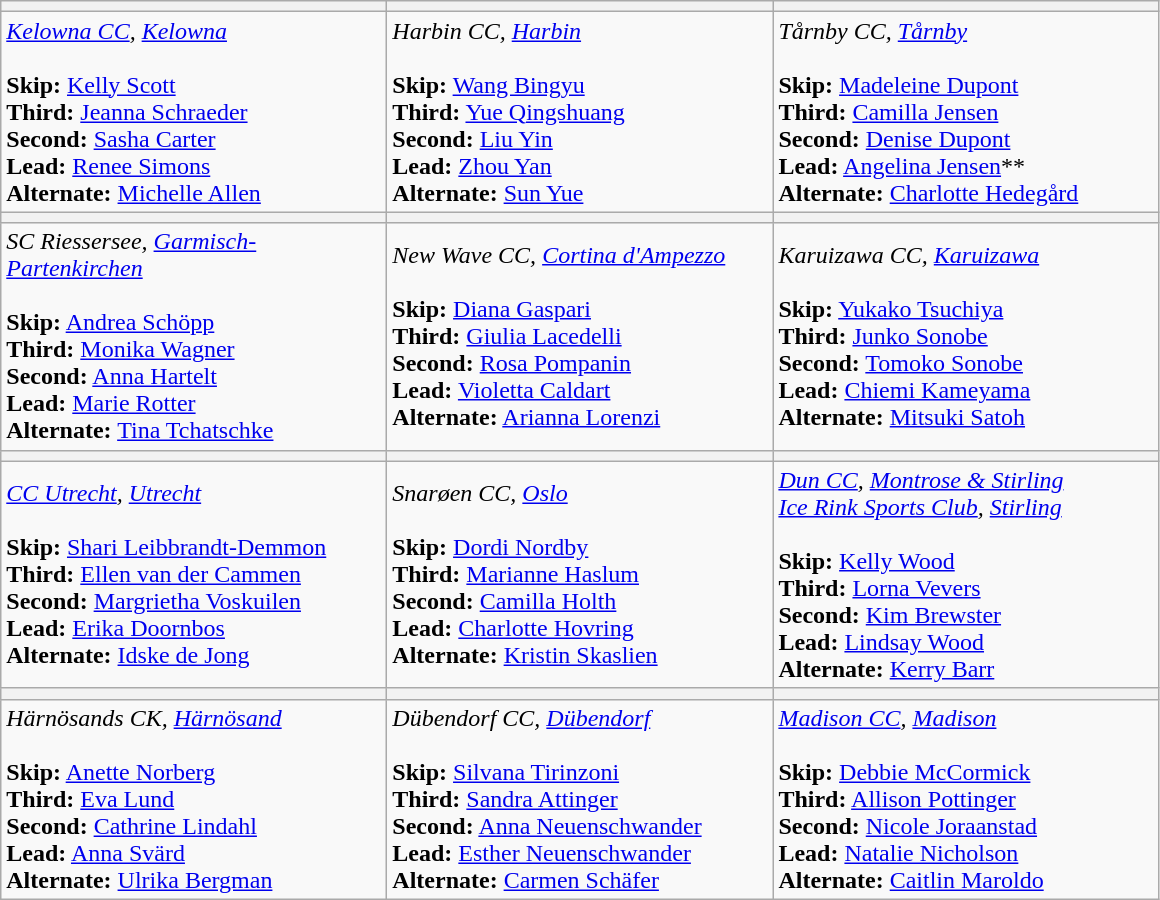<table class="wikitable">
<tr>
<th bgcolor="#efefef" width="250"></th>
<th bgcolor="#efefef" width="250"></th>
<th bgcolor="#efefef" width="250"></th>
</tr>
<tr>
<td><em><a href='#'>Kelowna CC</a>, <a href='#'>Kelowna</a></em> <br><br><strong>Skip:</strong> <a href='#'>Kelly Scott</a> <br>
<strong>Third:</strong> <a href='#'>Jeanna Schraeder</a> <br>
<strong>Second:</strong> <a href='#'>Sasha Carter</a> <br>
<strong>Lead:</strong> <a href='#'>Renee Simons</a> <br>
<strong>Alternate:</strong> <a href='#'>Michelle Allen</a></td>
<td><em>Harbin CC, <a href='#'>Harbin</a></em> <br><br><strong>Skip:</strong> <a href='#'>Wang Bingyu</a> <br>
<strong>Third:</strong> <a href='#'>Yue Qingshuang</a> <br>
<strong>Second:</strong> <a href='#'>Liu Yin</a> <br>
<strong>Lead:</strong> <a href='#'>Zhou Yan</a> <br>
<strong>Alternate:</strong> <a href='#'>Sun Yue</a> <br></td>
<td><em>Tårnby CC, <a href='#'>Tårnby</a></em> <br><br><strong>Skip:</strong> <a href='#'>Madeleine Dupont</a> <br>
<strong>Third:</strong> <a href='#'>Camilla Jensen</a> <br>
<strong>Second:</strong> <a href='#'>Denise Dupont</a> <br>
<strong>Lead:</strong> <a href='#'>Angelina Jensen</a>** <br>
<strong>Alternate:</strong> <a href='#'>Charlotte Hedegård</a></td>
</tr>
<tr>
<th bgcolor="#efefef" width="250"></th>
<th bgcolor="#efefef" width="250"></th>
<th bgcolor="#efefef" width="250"></th>
</tr>
<tr>
<td><em>SC Riessersee, <a href='#'>Garmisch-Partenkirchen</a></em> <br><br><strong>Skip:</strong> <a href='#'>Andrea Schöpp</a> <br>
<strong>Third:</strong> <a href='#'>Monika Wagner</a> <br>
<strong>Second:</strong> <a href='#'>Anna Hartelt</a> <br>
<strong>Lead:</strong> <a href='#'>Marie Rotter</a> <br>
<strong>Alternate:</strong> <a href='#'>Tina Tchatschke</a></td>
<td><em>New Wave CC, <a href='#'>Cortina d'Ampezzo</a></em> <br><br><strong>Skip:</strong> <a href='#'>Diana Gaspari</a> <br>
<strong>Third:</strong> <a href='#'>Giulia Lacedelli</a> <br>
<strong>Second:</strong> <a href='#'>Rosa Pompanin</a> <br>
<strong>Lead:</strong> <a href='#'>Violetta Caldart</a> <br>
<strong>Alternate:</strong> <a href='#'>Arianna Lorenzi</a></td>
<td><em>Karuizawa CC, <a href='#'>Karuizawa</a></em> <br><br><strong>Skip:</strong> <a href='#'>Yukako Tsuchiya</a> <br>
<strong>Third:</strong> <a href='#'>Junko Sonobe</a> <br>
<strong>Second:</strong> <a href='#'>Tomoko Sonobe</a> <br>
<strong>Lead:</strong> <a href='#'>Chiemi Kameyama</a> <br>
<strong>Alternate:</strong> <a href='#'>Mitsuki Satoh</a></td>
</tr>
<tr>
<th bgcolor="#efefef" width="250"></th>
<th bgcolor="#efefef" width="250"></th>
<th bgcolor="#efefef" width="250"></th>
</tr>
<tr>
<td><em><a href='#'>CC Utrecht</a>, <a href='#'>Utrecht</a></em><br><br><strong>Skip:</strong> <a href='#'>Shari Leibbrandt-Demmon</a> <br>
<strong>Third:</strong> <a href='#'>Ellen van der Cammen</a> <br>
<strong>Second:</strong> <a href='#'>Margrietha Voskuilen</a> <br>
<strong>Lead:</strong> <a href='#'>Erika Doornbos</a> <br>
<strong>Alternate:</strong> <a href='#'>Idske de Jong</a></td>
<td><em>Snarøen CC, <a href='#'>Oslo</a></em> <br><br><strong>Skip:</strong> <a href='#'>Dordi Nordby</a> <br>
<strong>Third:</strong> <a href='#'>Marianne Haslum</a> <br>
<strong>Second:</strong> <a href='#'>Camilla Holth</a> <br>
<strong>Lead:</strong> <a href='#'>Charlotte Hovring</a> <br>
<strong>Alternate:</strong> <a href='#'>Kristin Skaslien</a></td>
<td><em><a href='#'>Dun CC</a>, <a href='#'>Montrose & Stirling <br> Ice Rink Sports Club</a>, <a href='#'>Stirling</a></em> <br><br><strong>Skip:</strong> <a href='#'>Kelly Wood</a> <br>
<strong>Third:</strong> <a href='#'>Lorna Vevers</a> <br>
<strong>Second:</strong> <a href='#'>Kim Brewster</a> <br>
<strong>Lead:</strong> <a href='#'>Lindsay Wood</a> <br>
<strong>Alternate:</strong> <a href='#'>Kerry Barr</a></td>
</tr>
<tr>
<th bgcolor="#efefef" width="250"></th>
<th bgcolor="#efefef" width="250"></th>
<th bgcolor="#efefef" width="250"></th>
</tr>
<tr>
<td><em>Härnösands CK, <a href='#'>Härnösand</a></em> <br><br><strong>Skip:</strong> <a href='#'>Anette Norberg</a> <br>
<strong>Third:</strong> <a href='#'>Eva Lund</a> <br>
<strong>Second:</strong> <a href='#'>Cathrine Lindahl</a> <br>
<strong>Lead:</strong> <a href='#'>Anna Svärd</a>  <br>
<strong>Alternate:</strong> <a href='#'>Ulrika Bergman</a></td>
<td><em>Dübendorf CC, <a href='#'>Dübendorf</a></em><br><br><strong>Skip:</strong> <a href='#'>Silvana Tirinzoni</a> <br>
<strong>Third:</strong> <a href='#'>Sandra Attinger</a> <br>
<strong>Second:</strong> <a href='#'>Anna Neuenschwander</a> <br>
<strong>Lead:</strong> <a href='#'>Esther Neuenschwander</a> <br>
<strong>Alternate:</strong> <a href='#'>Carmen Schäfer</a></td>
<td><em><a href='#'>Madison CC</a>, <a href='#'>Madison</a></em> <br><br><strong>Skip:</strong> <a href='#'>Debbie McCormick</a> <br>
<strong>Third:</strong> <a href='#'>Allison Pottinger</a> <br>
<strong>Second:</strong> <a href='#'>Nicole Joraanstad</a> <br>
<strong>Lead:</strong> <a href='#'>Natalie Nicholson</a> <br>
<strong>Alternate:</strong> <a href='#'>Caitlin Maroldo</a></td>
</tr>
</table>
